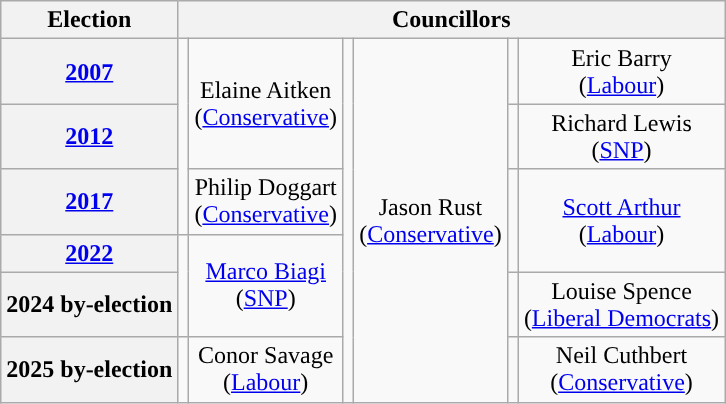<table class="wikitable" style="text-align:center">
<tr>
<th>Election</th>
<th colspan=8>Councillors</th>
</tr>
<tr>
<th><a href='#'>2007</a></th>
<td rowspan=3; style="background-color: "></td>
<td rowspan=2>Elaine Aitken<br>(<a href='#'>Conservative</a>)</td>
<td rowspan=6; style="background-color: "></td>
<td rowspan=6>Jason Rust<br>(<a href='#'>Conservative</a>)</td>
<td style="background-color: "></td>
<td>Eric Barry<br>(<a href='#'>Labour</a>)</td>
</tr>
<tr>
<th><a href='#'>2012</a></th>
<td style="background-color: "></td>
<td>Richard Lewis<br>(<a href='#'>SNP</a>)</td>
</tr>
<tr>
<th><a href='#'>2017</a></th>
<td>Philip Doggart<br>(<a href='#'>Conservative</a>)</td>
<td rowspan=2; style="background-color: "></td>
<td rowspan=2><a href='#'>Scott Arthur</a><br>(<a href='#'>Labour</a>)</td>
</tr>
<tr>
<th><a href='#'>2022</a></th>
<td rowspan=2; style="background-color: "></td>
<td rowspan=2><a href='#'>Marco Biagi</a><br>(<a href='#'>SNP</a>)</td>
</tr>
<tr>
<th>2024 by-election</th>
<td style="background-color: "></td>
<td>Louise Spence<br>(<a href='#'>Liberal Democrats</a>)</td>
</tr>
<tr>
<th>2025 by-election</th>
<td style="background-color: "></td>
<td>Conor Savage<br>(<a href='#'>Labour</a>)</td>
<td style="background-color: "></td>
<td>Neil Cuthbert<br>(<a href='#'>Conservative</a>)</td>
</tr>
</table>
